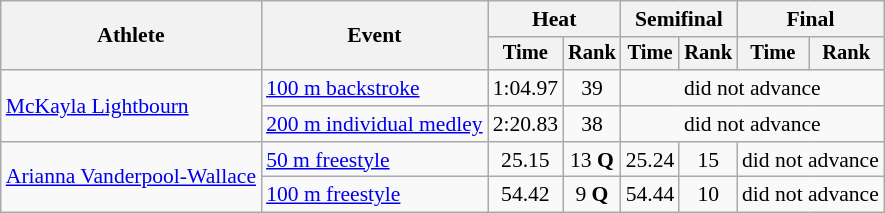<table class="wikitable"  style="font-size:90%">
<tr>
<th rowspan="2">Athlete</th>
<th rowspan="2">Event</th>
<th colspan="2">Heat</th>
<th colspan="2">Semifinal</th>
<th colspan="2">Final</th>
</tr>
<tr style="font-size:95%">
<th>Time</th>
<th>Rank</th>
<th>Time</th>
<th>Rank</th>
<th>Time</th>
<th>Rank</th>
</tr>
<tr align=center>
<td align=left rowspan=2><a href='#'>McKayla Lightbourn</a></td>
<td align=left><a href='#'>100 m backstroke</a></td>
<td>1:04.97</td>
<td>39</td>
<td colspan=4>did not advance</td>
</tr>
<tr align=center>
<td align=left><a href='#'>200 m individual medley</a></td>
<td>2:20.83</td>
<td>38</td>
<td colspan=4>did not advance</td>
</tr>
<tr align=center>
<td align=left rowspan=2><a href='#'>Arianna Vanderpool-Wallace</a></td>
<td align=left><a href='#'>50 m freestyle</a></td>
<td>25.15</td>
<td>13 <strong>Q</strong></td>
<td>25.24</td>
<td>15</td>
<td colspan=2>did not advance</td>
</tr>
<tr align=center>
<td align=left><a href='#'>100 m freestyle</a></td>
<td>54.42</td>
<td>9 <strong>Q</strong></td>
<td>54.44</td>
<td>10</td>
<td colspan=2>did not advance</td>
</tr>
</table>
